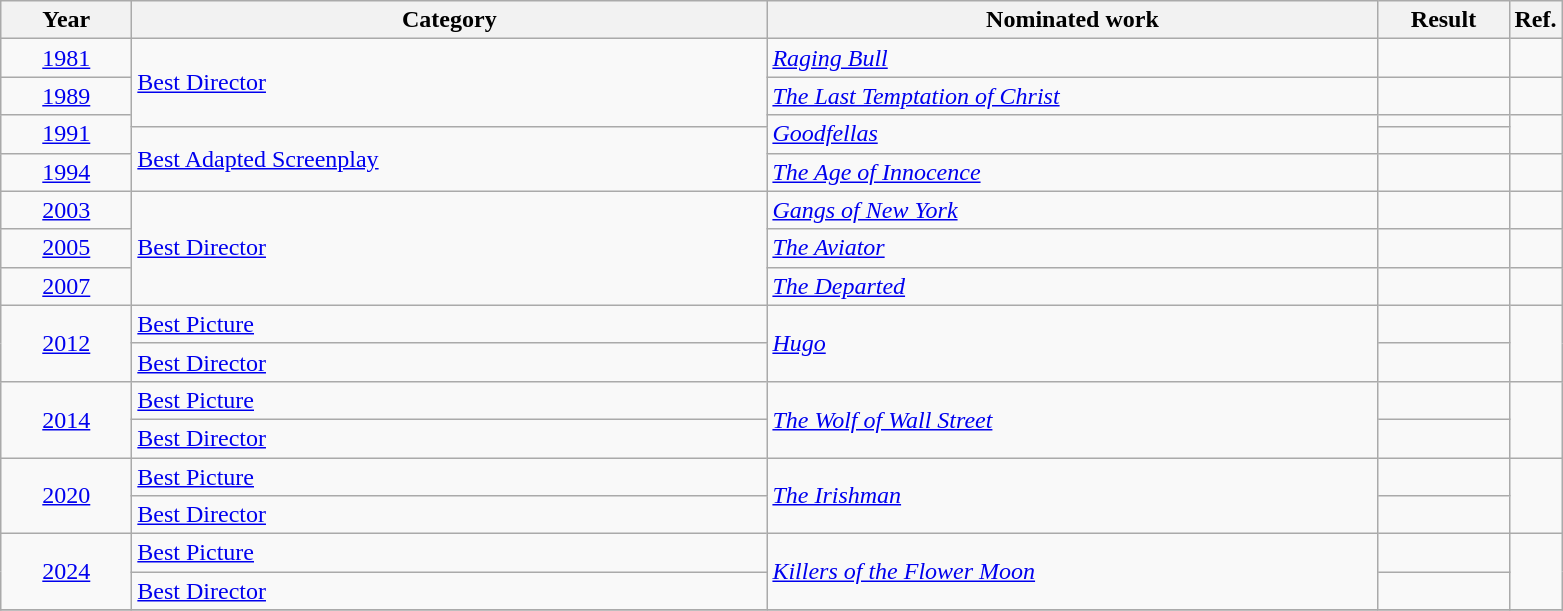<table class=wikitable>
<tr>
<th scope="col" style="width:5em;">Year</th>
<th scope="col" style="width:26em;">Category</th>
<th scope="col" style="width:25em;">Nominated work</th>
<th scope="col" style="width:5em;">Result</th>
<th>Ref.</th>
</tr>
<tr>
<td style="text-align:center;"><a href='#'>1981</a></td>
<td rowspan="3"><a href='#'>Best Director</a></td>
<td><em><a href='#'>Raging Bull</a></em></td>
<td></td>
<td style="text-align:center;"></td>
</tr>
<tr>
<td style="text-align:center;"><a href='#'>1989</a></td>
<td><em><a href='#'>The Last Temptation of Christ</a></em></td>
<td></td>
<td style="text-align:center;"></td>
</tr>
<tr>
<td style="text-align:center;", rowspan="2"><a href='#'>1991</a></td>
<td rowspan="2"><em><a href='#'>Goodfellas</a></em></td>
<td></td>
<td style="text-align:center;", rowspan=2></td>
</tr>
<tr>
<td rowspan="2"><a href='#'>Best Adapted Screenplay</a></td>
<td></td>
</tr>
<tr>
<td style="text-align:center;"><a href='#'>1994</a></td>
<td><em><a href='#'>The Age of Innocence</a></em></td>
<td></td>
<td style="text-align:center;"></td>
</tr>
<tr>
<td style="text-align:center;"><a href='#'>2003</a></td>
<td rowspan="3"><a href='#'>Best Director</a></td>
<td><em><a href='#'>Gangs of New York</a></em></td>
<td></td>
<td style="text-align:center;"></td>
</tr>
<tr>
<td style="text-align:center;"><a href='#'>2005</a></td>
<td><em><a href='#'>The Aviator</a></em></td>
<td></td>
<td style="text-align:center;"></td>
</tr>
<tr>
<td style="text-align:center;"><a href='#'>2007</a></td>
<td><em><a href='#'>The Departed</a></em></td>
<td></td>
<td style="text-align:center;"></td>
</tr>
<tr>
<td style="text-align:center;", rowspan="2"><a href='#'>2012</a></td>
<td><a href='#'>Best Picture</a></td>
<td rowspan="2"><em><a href='#'>Hugo</a></em></td>
<td></td>
<td style="text-align:center;", rowspan=2></td>
</tr>
<tr>
<td><a href='#'>Best Director</a></td>
<td></td>
</tr>
<tr>
<td style="text-align:center;", rowspan="2"><a href='#'>2014</a></td>
<td><a href='#'>Best Picture</a></td>
<td rowspan="2"><em><a href='#'>The Wolf of Wall Street</a></em></td>
<td></td>
<td style="text-align:center;", rowspan=2></td>
</tr>
<tr>
<td><a href='#'>Best Director</a></td>
<td></td>
</tr>
<tr>
<td style="text-align:center;", rowspan="2"><a href='#'>2020</a></td>
<td><a href='#'>Best Picture</a></td>
<td rowspan="2"><em><a href='#'>The Irishman</a></em></td>
<td></td>
<td style="text-align:center;", rowspan=2></td>
</tr>
<tr>
<td><a href='#'>Best Director</a></td>
<td></td>
</tr>
<tr>
<td style="text-align:center;", rowspan="2"><a href='#'>2024</a></td>
<td><a href='#'>Best Picture</a></td>
<td rowspan="2"><em><a href='#'>Killers of the Flower Moon</a></em></td>
<td></td>
<td style="text-align:center;", rowspan=2></td>
</tr>
<tr>
<td><a href='#'>Best Director</a></td>
<td></td>
</tr>
<tr>
</tr>
</table>
